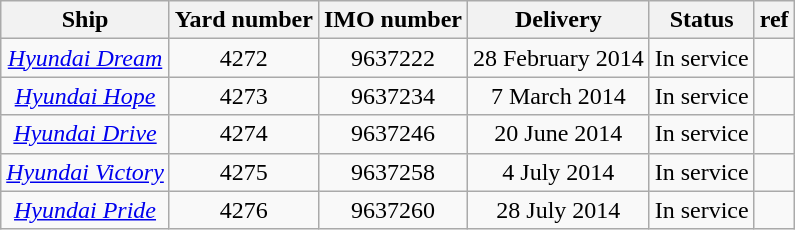<table class="wikitable" style="text-align:center">
<tr>
<th>Ship</th>
<th>Yard number</th>
<th>IMO number</th>
<th>Delivery</th>
<th>Status</th>
<th>ref</th>
</tr>
<tr>
<td><em><a href='#'>Hyundai Dream</a></em></td>
<td>4272</td>
<td>9637222</td>
<td>28 February 2014</td>
<td>In service</td>
<td></td>
</tr>
<tr>
<td><em><a href='#'>Hyundai Hope</a></em></td>
<td>4273</td>
<td>9637234</td>
<td>7 March 2014</td>
<td>In service</td>
<td></td>
</tr>
<tr>
<td><em><a href='#'>Hyundai Drive</a></em></td>
<td>4274</td>
<td>9637246</td>
<td>20 June 2014</td>
<td>In service</td>
<td></td>
</tr>
<tr>
<td><em><a href='#'>Hyundai Victory</a></em></td>
<td>4275</td>
<td>9637258</td>
<td>4 July 2014</td>
<td>In service</td>
<td></td>
</tr>
<tr>
<td><em><a href='#'>Hyundai Pride</a></em></td>
<td>4276</td>
<td>9637260</td>
<td>28 July 2014</td>
<td>In service</td>
<td></td>
</tr>
</table>
